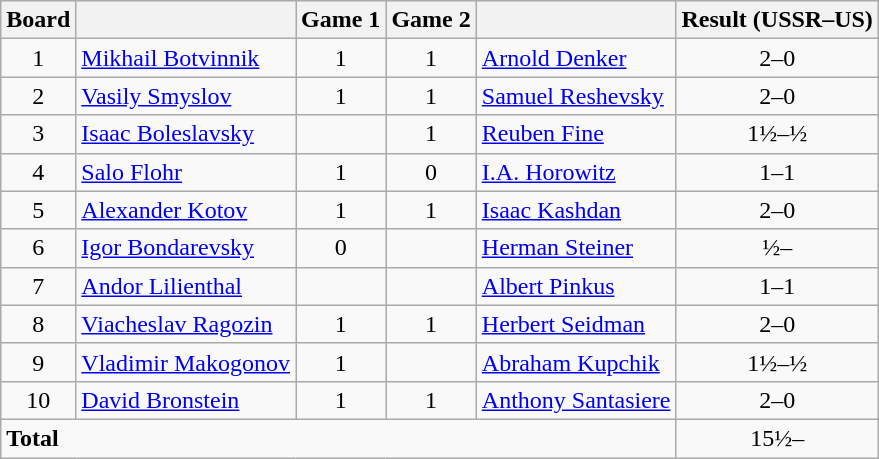<table class="wikitable" style="text-align:center;">
<tr>
<th>Board</th>
<th></th>
<th>Game 1</th>
<th>Game 2</th>
<th></th>
<th>Result (USSR–US)</th>
</tr>
<tr>
<td>1</td>
<td align=left><a href='#'>Mikhail Botvinnik</a></td>
<td>1</td>
<td>1</td>
<td align=left><a href='#'>Arnold Denker</a></td>
<td>2–0</td>
</tr>
<tr>
<td>2</td>
<td align=left><a href='#'>Vasily Smyslov</a></td>
<td>1</td>
<td>1</td>
<td align=left><a href='#'>Samuel Reshevsky</a></td>
<td>2–0</td>
</tr>
<tr>
<td>3</td>
<td align=left><a href='#'>Isaac Boleslavsky</a></td>
<td></td>
<td>1</td>
<td align=left><a href='#'>Reuben Fine</a></td>
<td>1½–½</td>
</tr>
<tr>
<td>4</td>
<td align=left><a href='#'>Salo Flohr</a></td>
<td>1</td>
<td>0</td>
<td align=left><a href='#'>I.A. Horowitz</a></td>
<td>1–1</td>
</tr>
<tr>
<td>5</td>
<td align=left><a href='#'>Alexander Kotov</a></td>
<td>1</td>
<td>1</td>
<td align=left><a href='#'>Isaac Kashdan</a></td>
<td>2–0</td>
</tr>
<tr>
<td>6</td>
<td align=left><a href='#'>Igor Bondarevsky</a></td>
<td>0</td>
<td></td>
<td align=left><a href='#'>Herman Steiner</a></td>
<td>½–</td>
</tr>
<tr>
<td>7</td>
<td align=left><a href='#'>Andor Lilienthal</a></td>
<td></td>
<td></td>
<td align=left><a href='#'>Albert Pinkus</a></td>
<td>1–1</td>
</tr>
<tr>
<td>8</td>
<td align=left><a href='#'>Viacheslav Ragozin</a></td>
<td>1</td>
<td>1</td>
<td align=left><a href='#'>Herbert Seidman</a></td>
<td>2–0</td>
</tr>
<tr>
<td>9</td>
<td align=left><a href='#'>Vladimir Makogonov</a></td>
<td>1</td>
<td></td>
<td align=left><a href='#'>Abraham Kupchik</a></td>
<td>1½–½</td>
</tr>
<tr>
<td>10</td>
<td align=left><a href='#'>David Bronstein</a></td>
<td>1</td>
<td>1</td>
<td align=left><a href='#'>Anthony Santasiere</a></td>
<td>2–0</td>
</tr>
<tr>
<td align=left colspan="5"><strong>Total</strong></td>
<td>15½–</td>
</tr>
</table>
